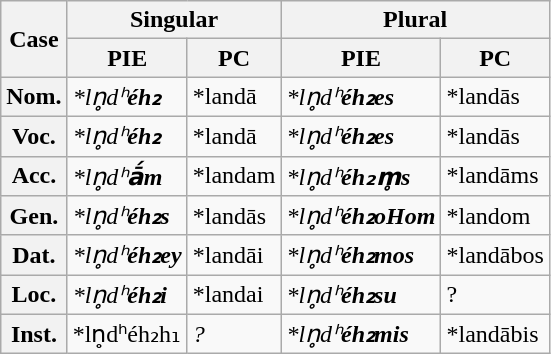<table class="wikitable">
<tr>
<th rowspan="2">Case</th>
<th colspan="2">Singular</th>
<th colspan="2">Plural</th>
</tr>
<tr>
<th>PIE</th>
<th>PC</th>
<th>PIE</th>
<th>PC</th>
</tr>
<tr>
<th>Nom.</th>
<td><em>*ln̥dʰ<strong>éh₂<strong><em></td>
<td></em>*land</strong>ā</em></strong></td>
<td><em>*ln̥dʰ<strong>éh₂es<strong><em></td>
<td></em>*land</strong>ās</em></strong></td>
</tr>
<tr>
<th>Voc.</th>
<td><em>*ln̥dʰ<strong>éh₂<strong><em></td>
<td></em>*land</strong>ā</em></strong></td>
<td><em>*ln̥dʰ<strong>éh₂es<strong><em></td>
<td></em>*land</strong>ās</em></strong></td>
</tr>
<tr>
<th>Acc.</th>
<td><em>*ln̥dʰ<strong>ā́m<strong><em></td>
<td></em>*land</strong>am</em></strong></td>
<td><em>*ln̥dʰ<strong>éh₂m̥s<strong><em></td>
<td></em>*land</strong>āms</em></strong></td>
</tr>
<tr>
<th>Gen.</th>
<td><em>*ln̥dʰ<strong>éh₂s<strong><em></td>
<td></em>*land</strong>ās</em></strong></td>
<td><em>*ln̥dʰ<strong>éh₂oHom<strong><em></td>
<td></em>*land</strong>om</em></strong></td>
</tr>
<tr>
<th>Dat.</th>
<td><em>*ln̥dʰ<strong>éh₂ey<strong><em></td>
<td></em>*land</strong>āi</em></strong></td>
<td><em>*ln̥dʰ<strong>éh₂mos<strong><em></td>
<td></em>*land</strong>ābos</em></strong></td>
</tr>
<tr>
<th>Loc.</th>
<td><em>*ln̥dʰ<strong>éh₂i<strong><em></td>
<td></em>*land</strong>ai</em></strong></td>
<td><em>*ln̥dʰ<strong>éh₂su<strong><em></td>
<td></em>?<em></td>
</tr>
<tr>
<th>Inst.</th>
<td></em>*ln̥dʰ</strong>éh₂h₁</em></strong></td>
<td><em>?</em></td>
<td><em>*ln̥dʰ<strong>éh₂mis<strong><em></td>
<td></em>*land</strong>ābis</em></strong></td>
</tr>
</table>
